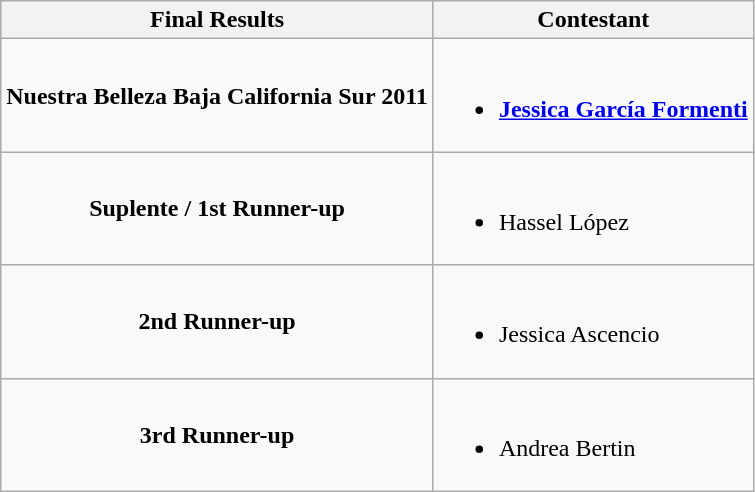<table class="wikitable">
<tr>
<th>Final Results</th>
<th>Contestant</th>
</tr>
<tr>
<td align="center"><strong>Nuestra Belleza Baja California  Sur 2011</strong></td>
<td><br><ul><li><strong><a href='#'>Jessica García Formenti</a></strong></li></ul></td>
</tr>
<tr>
<td align="center"><strong>Suplente / 1st Runner-up</strong></td>
<td><br><ul><li>Hassel López</li></ul></td>
</tr>
<tr>
<td align="center"><strong>2nd Runner-up</strong></td>
<td><br><ul><li>Jessica Ascencio</li></ul></td>
</tr>
<tr>
<td align="center"><strong>3rd Runner-up</strong></td>
<td><br><ul><li>Andrea Bertin</li></ul></td>
</tr>
</table>
